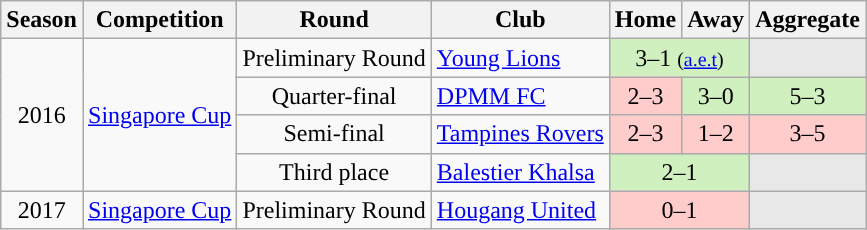<table class="wikitable">
<tr>
<th>Season</th>
<th>Competition</th>
<th>Round</th>
<th>Club</th>
<th>Home</th>
<th>Away</th>
<th>Aggregate</th>
</tr>
<tr>
<td rowspan=4 style="text-align:center;">2016</td>
<td rowspan=4 style="text-align:center;"><a href='#'>Singapore Cup</a></td>
<td style="text-align:center;">Preliminary Round</td>
<td> <a href='#'>Young Lions</a></td>
<td colspan=2; bgcolor=#D0F0C0 style="text-align:center;">3–1 <small>(<a href='#'>a.e.t</a>)</small></td>
<td bgcolor=#E8E8E8 style="text-align:center;"></td>
</tr>
<tr>
<td style="text-align:center;">Quarter-final</td>
<td> <a href='#'>DPMM FC</a></td>
<td bgcolor=#FFCCCC style="text-align:center;">2–3</td>
<td bgcolor=#D0F0C0 style="text-align:center;">3–0</td>
<td bgcolor=#D0F0C0 style="text-align:center;">5–3</td>
</tr>
<tr>
<td style="text-align:center;">Semi-final</td>
<td> <a href='#'>Tampines Rovers</a></td>
<td bgcolor=#FFCCCC style="text-align:center;">2–3</td>
<td bgcolor=#FFCCCC style="text-align:center;">1–2</td>
<td bgcolor=#FFCCCC style="text-align:center;">3–5</td>
</tr>
<tr>
<td style="text-align:center;">Third place</td>
<td> <a href='#'>Balestier Khalsa</a></td>
<td colspan=2; bgcolor=#D0F0C0 style="text-align:center;">2–1</td>
<td bgcolor=#E8E8E8 style="text-align:center;"></td>
</tr>
<tr>
<td style="text-align:center;">2017</td>
<td style="text-align:center;"><a href='#'>Singapore Cup</a></td>
<td style="text-align:center;">Preliminary Round</td>
<td> <a href='#'>Hougang United</a></td>
<td colspan=2; bgcolor=#FFCCCC style="text-align:center;">0–1</td>
<td bgcolor=#E8E8E8 style="text-align:center;"></td>
</tr>
</table>
